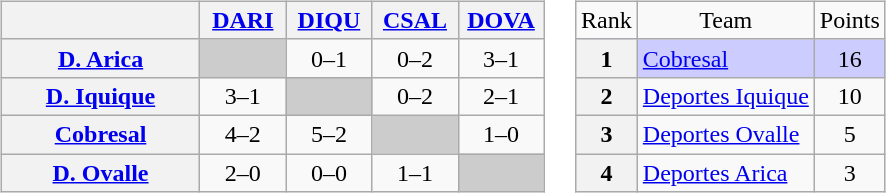<table>
<tr>
<td><br><table class="wikitable" style="text-align:center">
<tr>
<th width="125"> </th>
<th width="50"><a href='#'>DARI</a></th>
<th width="50"><a href='#'>DIQU</a></th>
<th width="50"><a href='#'>CSAL</a></th>
<th width="50"><a href='#'>DOVA</a></th>
</tr>
<tr>
<th><a href='#'>D. Arica</a></th>
<td bgcolor="#CCCCCC"></td>
<td>0–1</td>
<td>0–2</td>
<td>3–1</td>
</tr>
<tr>
<th><a href='#'>D. Iquique</a></th>
<td>3–1</td>
<td bgcolor="#CCCCCC"></td>
<td>0–2</td>
<td>2–1</td>
</tr>
<tr>
<th><a href='#'>Cobresal</a></th>
<td>4–2</td>
<td>5–2</td>
<td bgcolor="#CCCCCC"></td>
<td>1–0</td>
</tr>
<tr>
<th><a href='#'>D. Ovalle</a></th>
<td>2–0</td>
<td>0–0</td>
<td>1–1</td>
<td bgcolor="#CCCCCC"></td>
</tr>
</table>
</td>
<td><br><table class="wikitable" style="text-align: center;">
<tr>
<td>Rank</td>
<td>Team</td>
<td>Points</td>
</tr>
<tr bgcolor=#ccccff>
<th>1</th>
<td style="text-align: left;"><a href='#'>Cobresal</a></td>
<td>16</td>
</tr>
<tr>
<th>2</th>
<td style="text-align: left;"><a href='#'>Deportes Iquique</a></td>
<td>10</td>
</tr>
<tr>
<th>3</th>
<td style="text-align: left;"><a href='#'>Deportes Ovalle</a></td>
<td>5</td>
</tr>
<tr>
<th>4</th>
<td style="text-align: left;"><a href='#'>Deportes Arica</a></td>
<td>3</td>
</tr>
</table>
</td>
</tr>
</table>
